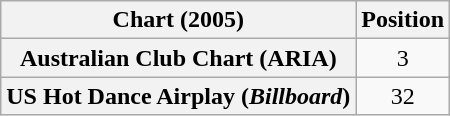<table class="wikitable plainrowheaders" style="text-align:center">
<tr>
<th>Chart (2005)</th>
<th>Position</th>
</tr>
<tr>
<th scope="row">Australian Club Chart (ARIA)</th>
<td>3</td>
</tr>
<tr>
<th scope="row">US Hot Dance Airplay (<em>Billboard</em>)</th>
<td>32</td>
</tr>
</table>
